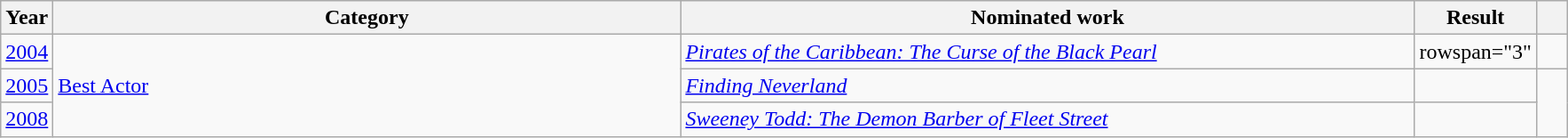<table class="wikitable sortable">
<tr>
<th scope="col" style="width:1em;">Year</th>
<th scope="col" style="width:29em;">Category</th>
<th scope="col" style="width:34em;">Nominated work</th>
<th scope="col" style="width:5em;">Result</th>
<th scope="col" style="width:1em;" class="unsortable"></th>
</tr>
<tr>
<td><a href='#'>2004</a></td>
<td rowspan="3"><a href='#'>Best Actor</a></td>
<td><em><a href='#'>Pirates of the Caribbean: The Curse of the Black Pearl</a></em></td>
<td>rowspan="3" </td>
<td></td>
</tr>
<tr>
<td><a href='#'>2005</a></td>
<td><em><a href='#'>Finding Neverland</a></em></td>
<td></td>
</tr>
<tr>
<td><a href='#'>2008</a></td>
<td><em><a href='#'>Sweeney Todd: The Demon Barber of Fleet Street</a></em></td>
<td></td>
</tr>
</table>
